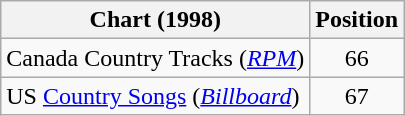<table class="wikitable sortable">
<tr>
<th scope="col">Chart (1998)</th>
<th scope="col">Position</th>
</tr>
<tr>
<td>Canada Country Tracks (<em><a href='#'>RPM</a></em>)</td>
<td align="center">66</td>
</tr>
<tr>
<td>US <a href='#'>Country Songs</a> (<em><a href='#'>Billboard</a></em>)</td>
<td align="center">67</td>
</tr>
</table>
